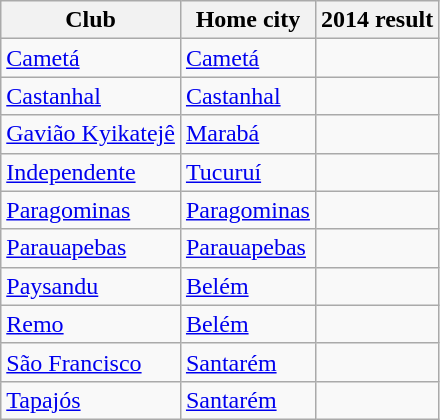<table class="wikitable sortable">
<tr>
<th>Club</th>
<th>Home city</th>
<th>2014 result</th>
</tr>
<tr>
<td><a href='#'>Cametá</a></td>
<td><a href='#'>Cametá</a></td>
<td></td>
</tr>
<tr>
<td><a href='#'>Castanhal</a></td>
<td><a href='#'>Castanhal</a></td>
<td></td>
</tr>
<tr>
<td><a href='#'>Gavião Kyikatejê</a></td>
<td><a href='#'>Marabá</a></td>
<td></td>
</tr>
<tr>
<td><a href='#'>Independente</a></td>
<td><a href='#'>Tucuruí</a></td>
<td></td>
</tr>
<tr>
<td><a href='#'>Paragominas</a></td>
<td><a href='#'>Paragominas</a></td>
<td></td>
</tr>
<tr>
<td><a href='#'>Parauapebas</a></td>
<td><a href='#'>Parauapebas</a></td>
<td></td>
</tr>
<tr>
<td><a href='#'>Paysandu</a></td>
<td><a href='#'>Belém</a></td>
<td></td>
</tr>
<tr>
<td><a href='#'>Remo</a></td>
<td><a href='#'>Belém</a></td>
<td></td>
</tr>
<tr>
<td><a href='#'>São Francisco</a></td>
<td><a href='#'>Santarém</a></td>
<td></td>
</tr>
<tr>
<td><a href='#'>Tapajós</a></td>
<td><a href='#'>Santarém</a></td>
<td></td>
</tr>
</table>
